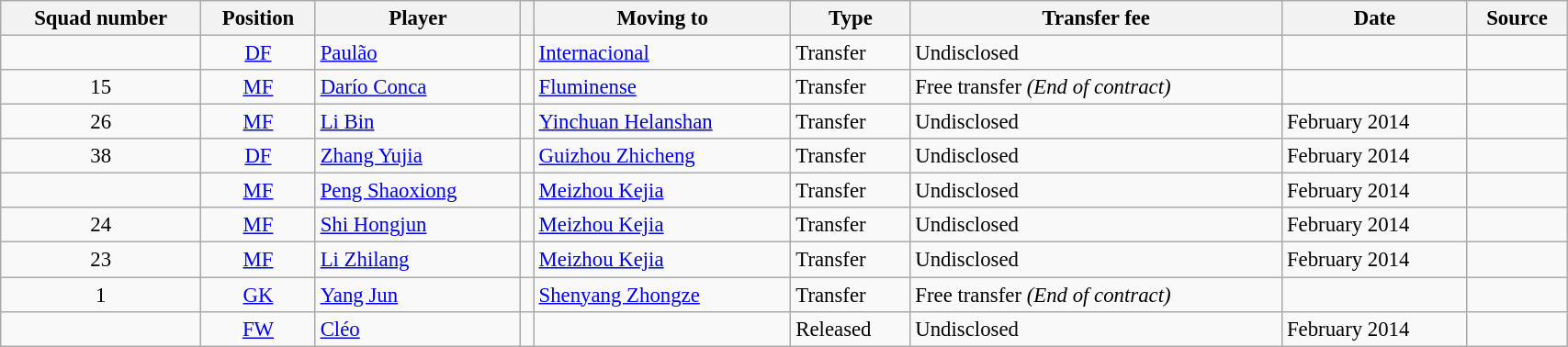<table class="wikitable sortable" style="width:90%; text-align:left; font-size:95%;">
<tr>
<th><strong>Squad number</strong></th>
<th><strong>Position</strong></th>
<th><strong>Player</strong></th>
<th></th>
<th><strong>Moving to</strong></th>
<th><strong>Type</strong></th>
<th><strong>Transfer fee</strong></th>
<th><strong>Date</strong></th>
<th><strong>Source</strong></th>
</tr>
<tr>
<td align=center></td>
<td align=center><a href='#'>DF</a></td>
<td align=left> <a href='#'>Paulão</a></td>
<td align=center></td>
<td align=left> <a href='#'>Internacional</a></td>
<td>Transfer</td>
<td>Undisclosed</td>
<td></td>
<td align=center></td>
</tr>
<tr>
<td align=center>15</td>
<td align=center><a href='#'>MF</a></td>
<td align=left> <a href='#'>Darío Conca</a></td>
<td align=center></td>
<td align=left> <a href='#'>Fluminense</a></td>
<td>Transfer</td>
<td>Free transfer <em>(End of contract)</em></td>
<td></td>
<td align=center></td>
</tr>
<tr>
<td align=center>26</td>
<td align=center><a href='#'>MF</a></td>
<td align=left> <a href='#'>Li Bin</a></td>
<td align=center></td>
<td align=left> <a href='#'>Yinchuan Helanshan</a></td>
<td>Transfer</td>
<td>Undisclosed</td>
<td>February 2014</td>
<td align=center></td>
</tr>
<tr>
<td align=center>38</td>
<td align=center><a href='#'>DF</a></td>
<td align=left> <a href='#'>Zhang Yujia</a></td>
<td align=center></td>
<td align=left> <a href='#'>Guizhou Zhicheng</a></td>
<td>Transfer</td>
<td>Undisclosed</td>
<td>February 2014</td>
<td align=center></td>
</tr>
<tr>
<td align=center></td>
<td align=center><a href='#'>MF</a></td>
<td align=left> <a href='#'>Peng Shaoxiong</a></td>
<td align=center></td>
<td align=left> <a href='#'>Meizhou Kejia</a></td>
<td>Transfer</td>
<td>Undisclosed</td>
<td>February 2014</td>
<td align=center></td>
</tr>
<tr>
<td align=center>24</td>
<td align=center><a href='#'>MF</a></td>
<td align=left> <a href='#'>Shi Hongjun</a></td>
<td align=center></td>
<td align=left> <a href='#'>Meizhou Kejia</a></td>
<td>Transfer</td>
<td>Undisclosed</td>
<td>February 2014</td>
<td align=center></td>
</tr>
<tr>
<td align=center>23</td>
<td align=center><a href='#'>MF</a></td>
<td align=left> <a href='#'>Li Zhilang</a></td>
<td align=center></td>
<td align=left> <a href='#'>Meizhou Kejia</a></td>
<td>Transfer</td>
<td>Undisclosed</td>
<td>February 2014</td>
<td align=center></td>
</tr>
<tr>
<td align=center>1</td>
<td align=center><a href='#'>GK</a></td>
<td align=left> <a href='#'>Yang Jun</a></td>
<td align=center></td>
<td align=left> <a href='#'>Shenyang Zhongze</a></td>
<td>Transfer</td>
<td>Free transfer <em>(End of contract)</em></td>
<td></td>
<td align=center></td>
</tr>
<tr>
<td align=center></td>
<td align=center><a href='#'>FW</a></td>
<td align=left> <a href='#'>Cléo</a></td>
<td align=center></td>
<td align=left></td>
<td>Released</td>
<td>Undisclosed</td>
<td>February 2014</td>
<td align=center></td>
</tr>
</table>
